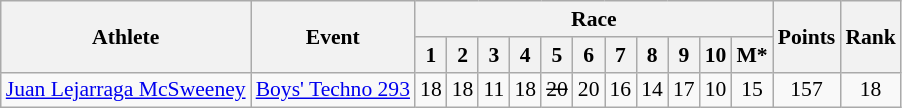<table class="wikitable" border="1" style="font-size:90%">
<tr>
<th rowspan=2>Athlete</th>
<th rowspan=2>Event</th>
<th colspan=11>Race</th>
<th rowspan=2>Points</th>
<th rowspan=2>Rank</th>
</tr>
<tr>
<th>1</th>
<th>2</th>
<th>3</th>
<th>4</th>
<th>5</th>
<th>6</th>
<th>7</th>
<th>8</th>
<th>9</th>
<th>10</th>
<th>M*</th>
</tr>
<tr>
<td><a href='#'>Juan Lejarraga McSweeney</a></td>
<td><a href='#'>Boys' Techno 293</a></td>
<td align=center>18</td>
<td align=center>18</td>
<td align=center>11</td>
<td align=center>18</td>
<td align=center><s>20</s></td>
<td align=center>20</td>
<td align=center>16</td>
<td align=center>14</td>
<td align=center>17</td>
<td align=center>10</td>
<td align=center>15</td>
<td align=center>157</td>
<td align=center>18</td>
</tr>
</table>
